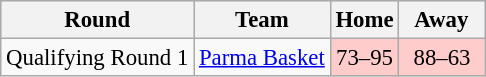<table class="wikitable" style="text-align: left; font-size:95%">
<tr bgcolor="#ccccff">
<th>Round</th>
<th>Team</th>
<th>Home</th>
<th>  Away  </th>
</tr>
<tr>
<td>Qualifying Round 1</td>
<td> <a href='#'>Parma Basket</a></td>
<td align="center" bgcolor=#FFCCCC>73–95</td>
<td align="center" bgcolor=#FFCCCC>88–63</td>
</tr>
</table>
